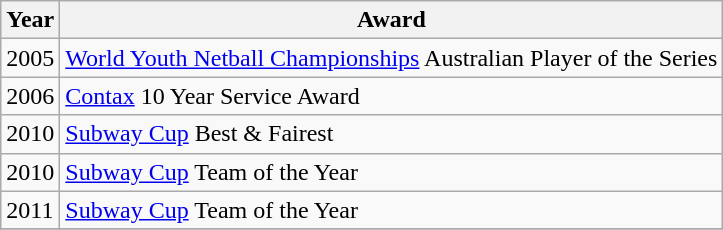<table class="wikitable collapsible">
<tr>
<th>Year</th>
<th>Award</th>
</tr>
<tr>
<td>2005</td>
<td><a href='#'>World Youth Netball Championships</a> Australian Player of the Series</td>
</tr>
<tr>
<td>2006</td>
<td><a href='#'>Contax</a> 10 Year Service Award</td>
</tr>
<tr>
<td>2010</td>
<td><a href='#'>Subway Cup</a> Best & Fairest</td>
</tr>
<tr>
<td>2010</td>
<td><a href='#'>Subway Cup</a> Team of the Year</td>
</tr>
<tr>
<td>2011</td>
<td><a href='#'>Subway Cup</a> Team of the Year</td>
</tr>
<tr>
</tr>
</table>
